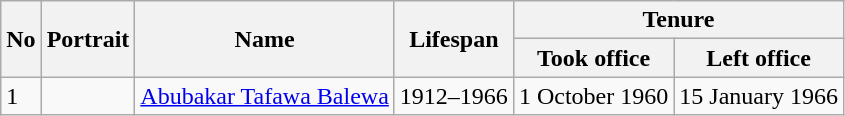<table class="wikitable">
<tr>
<th scope="col" rowspan="2">No</th>
<th scope="col" rowspan="2">Portrait</th>
<th scope="col" rowspan="2">Name</th>
<th scope="col" rowspan="2">Lifespan</th>
<th scope="col" colspan="2">Tenure</th>
</tr>
<tr>
<th scope="col">Took office</th>
<th scope="col">Left office</th>
</tr>
<tr>
<td>1</td>
<td></td>
<td><a href='#'>Abubakar Tafawa Balewa</a></td>
<td>1912–1966</td>
<td>1 October 1960</td>
<td>15 January 1966</td>
</tr>
</table>
